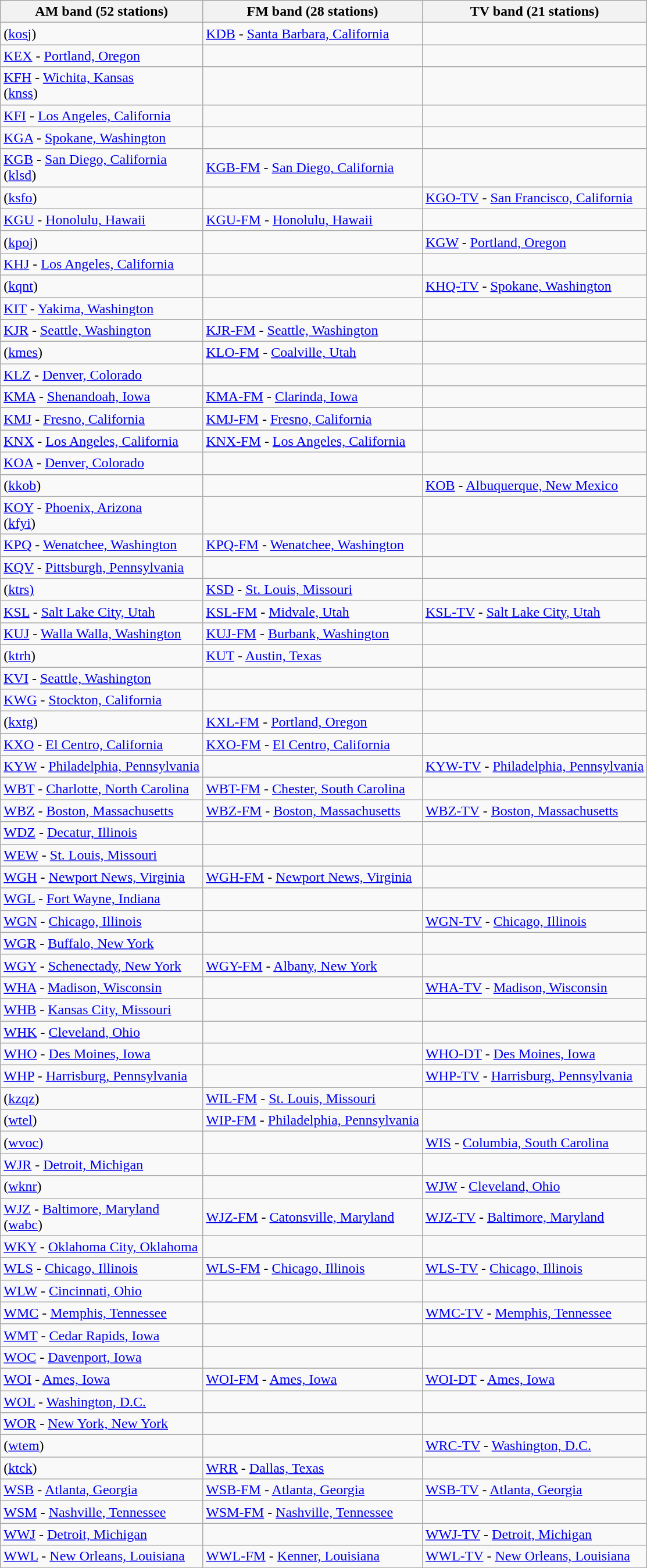<table class="wikitable sortable">
<tr>
<th>AM band (52 stations)</th>
<th>FM band (28 stations)</th>
<th>TV band (21 stations)</th>
</tr>
<tr>
<td>(<a href='#'>kosj</a>)</td>
<td><a href='#'>KDB</a> - <a href='#'>Santa Barbara, California</a></td>
<td></td>
</tr>
<tr>
<td><a href='#'>KEX</a> - <a href='#'>Portland, Oregon</a></td>
<td></td>
<td></td>
</tr>
<tr>
<td><a href='#'>KFH</a> - <a href='#'>Wichita, Kansas</a><br>(<a href='#'>knss</a>)</td>
<td></td>
<td></td>
</tr>
<tr>
<td><a href='#'>KFI</a> - <a href='#'>Los Angeles, California</a></td>
<td></td>
<td></td>
</tr>
<tr>
<td><a href='#'>KGA</a> - <a href='#'>Spokane, Washington</a></td>
<td></td>
<td></td>
</tr>
<tr>
<td><a href='#'>KGB</a> - <a href='#'>San Diego, California</a><br>(<a href='#'>klsd</a>)</td>
<td><a href='#'>KGB-FM</a> - <a href='#'>San Diego, California</a></td>
<td></td>
</tr>
<tr>
<td>(<a href='#'>ksfo</a>)</td>
<td></td>
<td><a href='#'>KGO-TV</a> - <a href='#'>San Francisco, California</a></td>
</tr>
<tr>
<td><a href='#'>KGU</a> - <a href='#'>Honolulu, Hawaii</a></td>
<td><a href='#'>KGU-FM</a> - <a href='#'>Honolulu, Hawaii</a></td>
</tr>
<tr>
<td>(<a href='#'>kpoj</a>)</td>
<td></td>
<td><a href='#'>KGW</a> - <a href='#'>Portland, Oregon</a></td>
</tr>
<tr>
<td><a href='#'>KHJ</a> - <a href='#'>Los Angeles, California</a></td>
<td></td>
<td></td>
</tr>
<tr>
<td>(<a href='#'>kqnt</a>)</td>
<td></td>
<td><a href='#'>KHQ-TV</a> - <a href='#'>Spokane, Washington</a></td>
</tr>
<tr>
<td><a href='#'>KIT</a> - <a href='#'>Yakima, Washington</a></td>
<td></td>
<td></td>
</tr>
<tr>
<td><a href='#'>KJR</a> - <a href='#'>Seattle, Washington</a></td>
<td><a href='#'>KJR-FM</a> - <a href='#'>Seattle, Washington</a></td>
<td></td>
</tr>
<tr>
<td>(<a href='#'>kmes</a>)</td>
<td><a href='#'>KLO-FM</a> - <a href='#'>Coalville, Utah</a></td>
<td></td>
</tr>
<tr>
<td><a href='#'>KLZ</a> - <a href='#'>Denver, Colorado</a></td>
<td></td>
<td></td>
</tr>
<tr>
<td><a href='#'>KMA</a> - <a href='#'>Shenandoah, Iowa</a></td>
<td><a href='#'>KMA-FM</a> - <a href='#'>Clarinda, Iowa</a></td>
<td></td>
</tr>
<tr>
<td><a href='#'>KMJ</a> - <a href='#'>Fresno, California</a></td>
<td><a href='#'>KMJ-FM</a> - <a href='#'>Fresno, California</a></td>
<td></td>
</tr>
<tr>
<td><a href='#'>KNX</a> - <a href='#'>Los Angeles, California</a></td>
<td><a href='#'>KNX-FM</a> - <a href='#'>Los Angeles, California</a></td>
<td></td>
</tr>
<tr>
<td><a href='#'>KOA</a> - <a href='#'>Denver, Colorado</a></td>
<td></td>
<td></td>
</tr>
<tr>
<td>(<a href='#'>kkob</a>)</td>
<td></td>
<td><a href='#'>KOB</a> - <a href='#'>Albuquerque, New Mexico</a></td>
</tr>
<tr>
<td><a href='#'>KOY</a> - <a href='#'>Phoenix, Arizona</a><br>(<a href='#'>kfyi</a>)</td>
<td></td>
<td></td>
</tr>
<tr>
<td><a href='#'>KPQ</a> - <a href='#'>Wenatchee, Washington</a></td>
<td><a href='#'>KPQ-FM</a> - <a href='#'>Wenatchee, Washington</a></td>
<td></td>
</tr>
<tr>
<td><a href='#'>KQV</a> - <a href='#'>Pittsburgh, Pennsylvania</a></td>
<td></td>
<td></td>
</tr>
<tr>
<td>(<a href='#'>ktrs)</a></td>
<td><a href='#'>KSD</a> - <a href='#'>St. Louis, Missouri</a></td>
<td></td>
</tr>
<tr>
<td><a href='#'>KSL</a> - <a href='#'>Salt Lake City, Utah</a></td>
<td><a href='#'>KSL-FM</a> - <a href='#'>Midvale, Utah</a></td>
<td><a href='#'>KSL-TV</a> - <a href='#'>Salt Lake City, Utah</a></td>
</tr>
<tr>
<td><a href='#'>KUJ</a> - <a href='#'>Walla Walla, Washington</a></td>
<td><a href='#'>KUJ-FM</a> - <a href='#'>Burbank, Washington</a></td>
<td></td>
</tr>
<tr>
<td>(<a href='#'>ktrh</a>)</td>
<td><a href='#'>KUT</a> - <a href='#'>Austin, Texas</a></td>
<td></td>
</tr>
<tr>
<td><a href='#'>KVI</a> - <a href='#'>Seattle, Washington</a></td>
<td></td>
<td></td>
</tr>
<tr>
<td><a href='#'>KWG</a> - <a href='#'>Stockton, California</a></td>
<td></td>
<td></td>
</tr>
<tr>
<td>(<a href='#'>kxtg</a>)</td>
<td><a href='#'>KXL-FM</a> - <a href='#'>Portland, Oregon</a></td>
<td></td>
</tr>
<tr>
<td><a href='#'>KXO</a> - <a href='#'>El Centro, California</a></td>
<td><a href='#'>KXO-FM</a> - <a href='#'>El Centro, California</a></td>
<td></td>
</tr>
<tr>
<td><a href='#'>KYW</a> - <a href='#'>Philadelphia, Pennsylvania</a></td>
<td></td>
<td><a href='#'>KYW-TV</a> - <a href='#'>Philadelphia, Pennsylvania</a></td>
</tr>
<tr>
<td><a href='#'>WBT</a> - <a href='#'>Charlotte, North Carolina</a></td>
<td><a href='#'>WBT-FM</a> - <a href='#'>Chester, South Carolina</a></td>
<td></td>
</tr>
<tr>
<td><a href='#'>WBZ</a> - <a href='#'>Boston, Massachusetts</a></td>
<td><a href='#'>WBZ-FM</a> - <a href='#'>Boston, Massachusetts</a></td>
<td><a href='#'>WBZ-TV</a> - <a href='#'>Boston, Massachusetts</a></td>
</tr>
<tr>
<td><a href='#'>WDZ</a> - <a href='#'>Decatur, Illinois</a></td>
<td></td>
<td></td>
</tr>
<tr>
<td><a href='#'>WEW</a> - <a href='#'>St. Louis, Missouri</a></td>
<td></td>
<td></td>
</tr>
<tr>
<td><a href='#'>WGH</a> - <a href='#'>Newport News, Virginia</a></td>
<td><a href='#'>WGH-FM</a> - <a href='#'>Newport News, Virginia</a></td>
</tr>
<tr>
<td><a href='#'>WGL</a> - <a href='#'>Fort Wayne, Indiana</a></td>
<td></td>
<td></td>
</tr>
<tr>
<td><a href='#'>WGN</a> - <a href='#'>Chicago, Illinois</a></td>
<td></td>
<td><a href='#'>WGN-TV</a> - <a href='#'>Chicago, Illinois</a></td>
</tr>
<tr>
<td><a href='#'>WGR</a> - <a href='#'>Buffalo, New York</a></td>
<td></td>
<td></td>
</tr>
<tr>
<td><a href='#'>WGY</a> - <a href='#'>Schenectady, New York</a></td>
<td><a href='#'>WGY-FM</a> - <a href='#'>Albany, New York</a></td>
<td></td>
</tr>
<tr>
<td><a href='#'>WHA</a> - <a href='#'>Madison, Wisconsin</a></td>
<td></td>
<td><a href='#'>WHA-TV</a> - <a href='#'>Madison, Wisconsin</a></td>
</tr>
<tr>
<td><a href='#'>WHB</a> - <a href='#'>Kansas City, Missouri</a></td>
<td></td>
<td></td>
</tr>
<tr>
<td><a href='#'>WHK</a> - <a href='#'>Cleveland, Ohio</a></td>
<td></td>
<td></td>
</tr>
<tr>
<td><a href='#'>WHO</a> - <a href='#'>Des Moines, Iowa</a></td>
<td></td>
<td><a href='#'>WHO-DT</a> - <a href='#'>Des Moines, Iowa</a></td>
</tr>
<tr>
<td><a href='#'>WHP</a> - <a href='#'>Harrisburg, Pennsylvania</a></td>
<td></td>
<td><a href='#'>WHP-TV</a> - <a href='#'>Harrisburg, Pennsylvania</a></td>
</tr>
<tr>
<td>(<a href='#'>kzqz</a>)</td>
<td><a href='#'>WIL-FM</a> - <a href='#'>St. Louis, Missouri</a></td>
<td></td>
</tr>
<tr>
<td>(<a href='#'>wtel</a>)</td>
<td><a href='#'>WIP-FM</a> - <a href='#'>Philadelphia, Pennsylvania</a></td>
<td></td>
</tr>
<tr>
<td>(<a href='#'>wvoc)</a></td>
<td></td>
<td><a href='#'>WIS</a> - <a href='#'>Columbia, South Carolina</a></td>
</tr>
<tr>
<td><a href='#'>WJR</a> - <a href='#'>Detroit, Michigan</a></td>
<td></td>
<td></td>
</tr>
<tr>
<td>(<a href='#'>wknr</a>)</td>
<td></td>
<td><a href='#'>WJW</a> - <a href='#'>Cleveland, Ohio</a></td>
</tr>
<tr>
<td><a href='#'>WJZ</a> - <a href='#'>Baltimore, Maryland</a><br>(<a href='#'>wabc</a>)</td>
<td><a href='#'>WJZ-FM</a> - <a href='#'>Catonsville, Maryland</a></td>
<td><a href='#'>WJZ-TV</a> - <a href='#'>Baltimore, Maryland</a></td>
</tr>
<tr>
<td><a href='#'>WKY</a> - <a href='#'>Oklahoma City, Oklahoma</a></td>
<td></td>
<td></td>
</tr>
<tr>
<td><a href='#'>WLS</a> - <a href='#'>Chicago, Illinois</a></td>
<td><a href='#'>WLS-FM</a> - <a href='#'>Chicago, Illinois</a></td>
<td><a href='#'>WLS-TV</a> - <a href='#'>Chicago, Illinois</a></td>
</tr>
<tr>
<td><a href='#'>WLW</a> - <a href='#'>Cincinnati, Ohio</a></td>
<td></td>
<td></td>
</tr>
<tr>
<td><a href='#'>WMC</a> - <a href='#'>Memphis, Tennessee</a></td>
<td></td>
<td><a href='#'>WMC-TV</a> - <a href='#'>Memphis, Tennessee</a></td>
</tr>
<tr>
<td><a href='#'>WMT</a> - <a href='#'>Cedar Rapids, Iowa</a></td>
<td></td>
<td></td>
</tr>
<tr>
<td><a href='#'>WOC</a> - <a href='#'>Davenport, Iowa</a></td>
<td></td>
<td></td>
</tr>
<tr>
<td><a href='#'>WOI</a> - <a href='#'>Ames, Iowa</a></td>
<td><a href='#'>WOI-FM</a> - <a href='#'>Ames, Iowa</a></td>
<td><a href='#'>WOI-DT</a> - <a href='#'>Ames, Iowa</a></td>
</tr>
<tr>
<td><a href='#'>WOL</a> - <a href='#'>Washington, D.C.</a></td>
<td></td>
<td></td>
</tr>
<tr>
<td><a href='#'>WOR</a> - <a href='#'>New York, New York</a></td>
<td></td>
<td></td>
</tr>
<tr>
<td>(<a href='#'>wtem</a>)</td>
<td></td>
<td><a href='#'>WRC-TV</a> - <a href='#'>Washington, D.C.</a></td>
</tr>
<tr>
<td>(<a href='#'>ktck</a>)</td>
<td><a href='#'>WRR</a> - <a href='#'>Dallas, Texas</a></td>
<td></td>
</tr>
<tr>
<td><a href='#'>WSB</a> - <a href='#'>Atlanta, Georgia</a></td>
<td><a href='#'>WSB-FM</a> - <a href='#'>Atlanta, Georgia</a></td>
<td><a href='#'>WSB-TV</a> - <a href='#'>Atlanta, Georgia</a></td>
</tr>
<tr>
<td><a href='#'>WSM</a> - <a href='#'>Nashville, Tennessee</a></td>
<td><a href='#'>WSM-FM</a> - <a href='#'>Nashville, Tennessee</a></td>
<td></td>
</tr>
<tr>
<td><a href='#'>WWJ</a> - <a href='#'>Detroit, Michigan</a></td>
<td></td>
<td><a href='#'>WWJ-TV</a> - <a href='#'>Detroit, Michigan</a></td>
</tr>
<tr>
<td><a href='#'>WWL</a> - <a href='#'>New Orleans, Louisiana</a></td>
<td><a href='#'>WWL-FM</a> - <a href='#'>Kenner, Louisiana</a></td>
<td><a href='#'>WWL-TV</a> - <a href='#'>New Orleans, Louisiana</a></td>
</tr>
</table>
